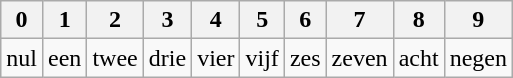<table class="wikitable">
<tr>
<th>0</th>
<th>1</th>
<th>2</th>
<th>3</th>
<th>4</th>
<th>5</th>
<th>6</th>
<th>7</th>
<th>8</th>
<th>9</th>
</tr>
<tr>
<td>nul</td>
<td>een</td>
<td>twee</td>
<td>drie</td>
<td>vier</td>
<td>vijf</td>
<td>zes</td>
<td>zeven</td>
<td>acht</td>
<td>negen</td>
</tr>
</table>
